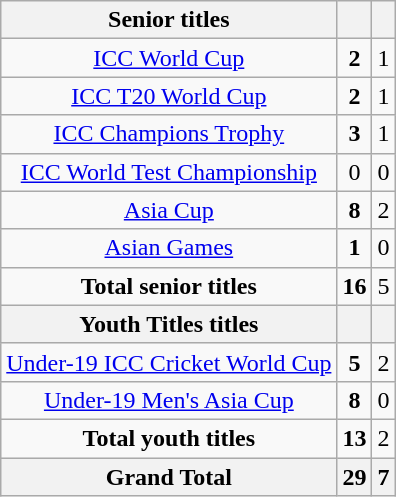<table class="wikitable" style="text-align:center">
<tr>
<th>Senior titles</th>
<th></th>
<th></th>
</tr>
<tr>
<td><a href='#'>ICC World Cup</a></td>
<td><strong>2</strong></td>
<td>1</td>
</tr>
<tr>
<td><a href='#'>ICC T20 World Cup</a></td>
<td><strong>2</strong></td>
<td>1</td>
</tr>
<tr>
<td><a href='#'>ICC Champions Trophy</a></td>
<td><strong>3</strong></td>
<td>1</td>
</tr>
<tr>
<td><a href='#'>ICC World Test Championship</a></td>
<td>0</td>
<td>0</td>
</tr>
<tr>
<td><a href='#'>Asia Cup</a></td>
<td><strong>8</strong></td>
<td>2</td>
</tr>
<tr>
<td><a href='#'>Asian Games</a></td>
<td><strong>1</strong></td>
<td>0</td>
</tr>
<tr>
<td><strong>Total senior titles</strong></td>
<td><strong>16</strong></td>
<td>5</td>
</tr>
<tr>
<th>Youth Titles titles</th>
<th></th>
<th></th>
</tr>
<tr>
<td><a href='#'>Under-19 ICC Cricket World Cup</a></td>
<td><strong>5</strong></td>
<td>2</td>
</tr>
<tr>
<td><a href='#'>Under-19 Men's Asia Cup</a></td>
<td><strong>8</strong></td>
<td>0</td>
</tr>
<tr>
<td><strong>Total youth titles</strong></td>
<td><strong>13</strong></td>
<td>2</td>
</tr>
<tr>
<th>Grand Total</th>
<th>29</th>
<th>7</th>
</tr>
</table>
